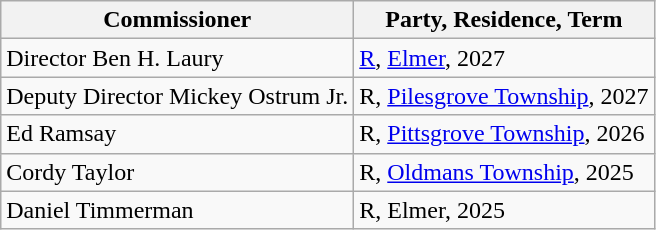<table class="wikitable sortable">
<tr>
<th>Commissioner</th>
<th>Party, Residence, Term</th>
</tr>
<tr>
<td>Director Ben H. Laury</td>
<td><a href='#'>R</a>, <a href='#'>Elmer</a>, 2027</td>
</tr>
<tr>
<td>Deputy Director Mickey Ostrum Jr.</td>
<td>R, <a href='#'>Pilesgrove Township</a>, 2027</td>
</tr>
<tr>
<td>Ed Ramsay</td>
<td>R, <a href='#'>Pittsgrove Township</a>, 2026</td>
</tr>
<tr>
<td>Cordy Taylor</td>
<td>R, <a href='#'>Oldmans Township</a>, 2025 </td>
</tr>
<tr>
<td>Daniel Timmerman</td>
<td>R, Elmer, 2025 </td>
</tr>
</table>
